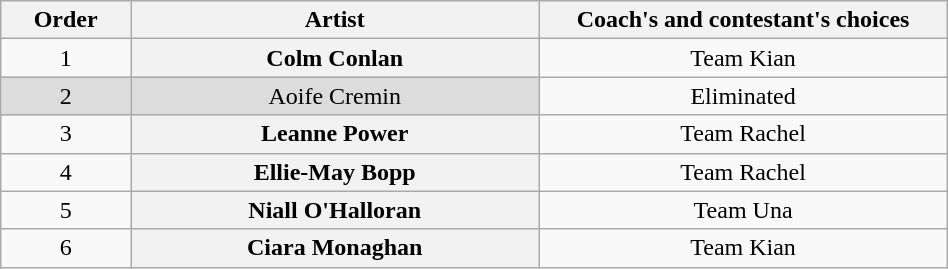<table class="wikitable" style="text-align:center; width:50%;">
<tr>
<th width="5%">Order</th>
<th width="20%">Artist</th>
<th width="20%">Coach's and contestant's choices</th>
</tr>
<tr>
<td>1</td>
<th>Colm Conlan</th>
<td>Team Kian</td>
</tr>
<tr>
<td style="background-color:#DCDCDC;">2</td>
<td style="background-color:#DCDCDC;">Aoife Cremin</td>
<td>Eliminated</td>
</tr>
<tr>
<td>3</td>
<th>Leanne Power</th>
<td>Team Rachel</td>
</tr>
<tr>
<td>4</td>
<th>Ellie-May Bopp</th>
<td>Team Rachel</td>
</tr>
<tr>
<td>5</td>
<th>Niall O'Halloran</th>
<td>Team Una</td>
</tr>
<tr>
<td>6</td>
<th>Ciara Monaghan</th>
<td>Team Kian</td>
</tr>
</table>
